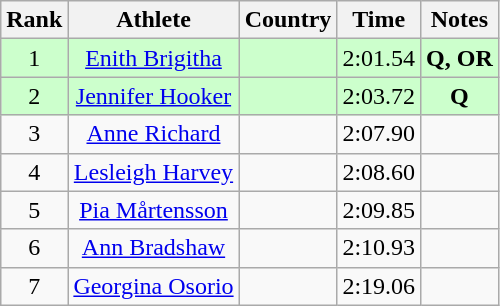<table class="wikitable sortable" style="text-align:center">
<tr>
<th>Rank</th>
<th>Athlete</th>
<th>Country</th>
<th>Time</th>
<th>Notes</th>
</tr>
<tr bgcolor=ccffcc>
<td>1</td>
<td><a href='#'>Enith Brigitha</a></td>
<td align=left></td>
<td>2:01.54</td>
<td><strong>Q, OR </strong></td>
</tr>
<tr bgcolor=ccffcc>
<td>2</td>
<td><a href='#'>Jennifer Hooker</a></td>
<td align=left></td>
<td>2:03.72</td>
<td><strong>Q </strong></td>
</tr>
<tr>
<td>3</td>
<td><a href='#'>Anne Richard</a></td>
<td align=left></td>
<td>2:07.90</td>
<td><strong> </strong></td>
</tr>
<tr>
<td>4</td>
<td><a href='#'>Lesleigh Harvey</a></td>
<td align=left></td>
<td>2:08.60</td>
<td><strong> </strong></td>
</tr>
<tr>
<td>5</td>
<td><a href='#'>Pia Mårtensson</a></td>
<td align=left></td>
<td>2:09.85</td>
<td><strong> </strong></td>
</tr>
<tr>
<td>6</td>
<td><a href='#'>Ann Bradshaw</a></td>
<td align=left></td>
<td>2:10.93</td>
<td><strong> </strong></td>
</tr>
<tr>
<td>7</td>
<td><a href='#'>Georgina Osorio</a></td>
<td align=left></td>
<td>2:19.06</td>
<td><strong> </strong></td>
</tr>
</table>
